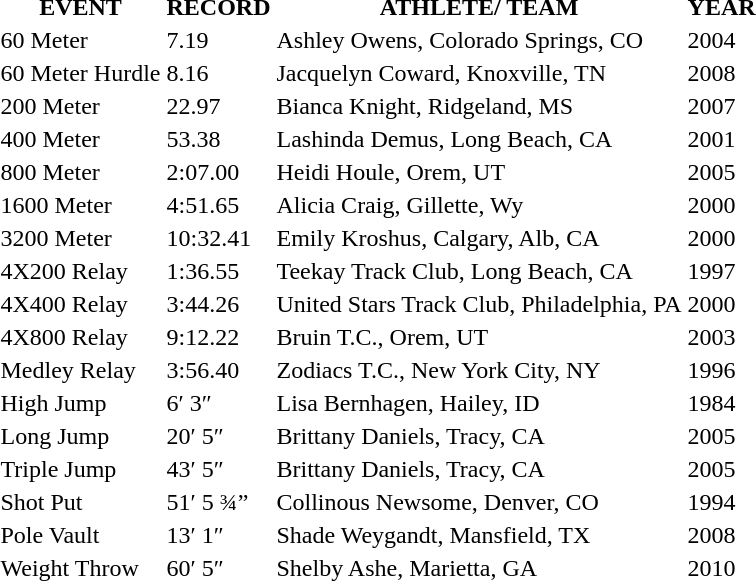<table>
<tr>
<th><strong>EVENT</strong></th>
<th><strong>RECORD</strong></th>
<th><strong>ATHLETE/ TEAM</strong></th>
<th><strong>YEAR</strong></th>
</tr>
<tr>
<td>60 Meter</td>
<td>7.19</td>
<td>Ashley Owens, Colorado Springs, CO</td>
<td>2004</td>
</tr>
<tr>
<td>60 Meter Hurdle</td>
<td>8.16</td>
<td>Jacquelyn Coward, Knoxville, TN</td>
<td>2008</td>
</tr>
<tr>
<td>200 Meter</td>
<td>22.97</td>
<td>Bianca Knight, Ridgeland, MS</td>
<td>2007</td>
</tr>
<tr>
<td>400 Meter</td>
<td>53.38</td>
<td>Lashinda Demus, Long Beach, CA</td>
<td>2001</td>
</tr>
<tr>
<td>800 Meter</td>
<td>2:07.00</td>
<td>Heidi Houle, Orem, UT</td>
<td>2005</td>
</tr>
<tr>
<td>1600 Meter</td>
<td>4:51.65</td>
<td>Alicia Craig, Gillette, Wy</td>
<td>2000</td>
</tr>
<tr>
<td>3200 Meter</td>
<td>10:32.41</td>
<td>Emily Kroshus, Calgary, Alb, CA</td>
<td>2000</td>
</tr>
<tr>
<td>4X200 Relay</td>
<td>1:36.55</td>
<td>Teekay Track Club, Long Beach, CA</td>
<td>1997</td>
</tr>
<tr>
<td>4X400 Relay</td>
<td>3:44.26</td>
<td>United Stars Track Club, Philadelphia, PA</td>
<td>2000</td>
</tr>
<tr>
<td>4X800 Relay</td>
<td>9:12.22</td>
<td>Bruin T.C., Orem, UT</td>
<td>2003</td>
</tr>
<tr>
<td>Medley Relay</td>
<td>3:56.40</td>
<td>Zodiacs T.C., New York City, NY</td>
<td>1996</td>
</tr>
<tr>
<td>High Jump</td>
<td>6′ 3″</td>
<td>Lisa Bernhagen, Hailey, ID</td>
<td>1984</td>
</tr>
<tr>
<td>Long Jump</td>
<td>20′ 5″</td>
<td>Brittany Daniels, Tracy, CA</td>
<td>2005</td>
</tr>
<tr>
<td>Triple Jump</td>
<td>43′ 5″</td>
<td>Brittany Daniels, Tracy, CA</td>
<td>2005</td>
</tr>
<tr>
<td>Shot Put</td>
<td>51′ 5 ¾”</td>
<td>Collinous Newsome, Denver, CO</td>
<td>1994</td>
</tr>
<tr>
<td>Pole Vault</td>
<td>13′ 1″</td>
<td>Shade Weygandt, Mansfield, TX</td>
<td>2008</td>
</tr>
<tr>
<td>Weight Throw</td>
<td>60′ 5″</td>
<td>Shelby Ashe, Marietta, GA</td>
<td>2010</td>
</tr>
</table>
